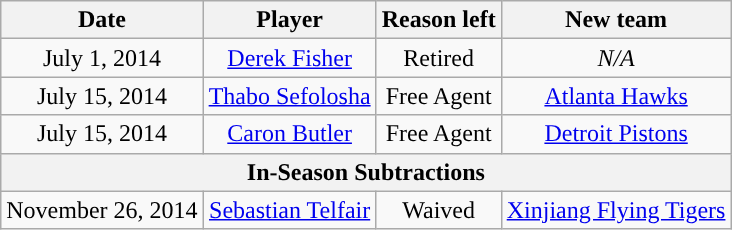<table class="wikitable" style="text-align: center">
<tr>
<th>Date</th>
<th>Player</th>
<th>Reason left</th>
<th>New team</th>
</tr>
<tr style="text-align: center">
<td>July 1, 2014</td>
<td><a href='#'>Derek Fisher</a></td>
<td>Retired</td>
<td><em>N/A</em></td>
</tr>
<tr style="text-align: center">
<td>July 15, 2014</td>
<td><a href='#'>Thabo Sefolosha</a></td>
<td>Free Agent</td>
<td><a href='#'>Atlanta Hawks</a></td>
</tr>
<tr style="text-align: center">
<td>July 15, 2014</td>
<td><a href='#'>Caron Butler</a></td>
<td>Free Agent</td>
<td><a href='#'>Detroit Pistons</a></td>
</tr>
<tr>
<th scope="row" colspan="6" style="text-align:center;”">In-Season Subtractions</th>
</tr>
<tr style="text-align: center">
<td>November 26, 2014</td>
<td><a href='#'>Sebastian Telfair</a></td>
<td>Waived</td>
<td> <a href='#'>Xinjiang Flying Tigers</a></td>
</tr>
</table>
